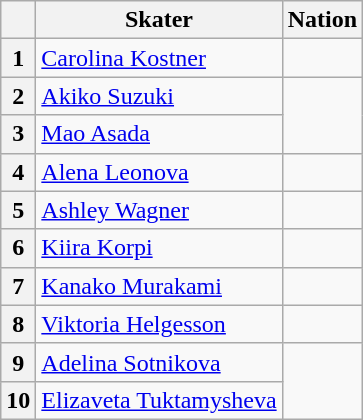<table class="wikitable sortable" style="text-align:left">
<tr>
<th scope="col"></th>
<th scope="col">Skater</th>
<th scope="col">Nation</th>
</tr>
<tr>
<th scope="row">1</th>
<td><a href='#'>Carolina Kostner</a></td>
<td></td>
</tr>
<tr>
<th scope="row">2</th>
<td><a href='#'>Akiko Suzuki</a></td>
<td rowspan="2"></td>
</tr>
<tr>
<th scope="row">3</th>
<td><a href='#'>Mao Asada</a></td>
</tr>
<tr>
<th scope="row">4</th>
<td><a href='#'>Alena Leonova</a></td>
<td></td>
</tr>
<tr>
<th scope="row">5</th>
<td><a href='#'>Ashley Wagner</a></td>
<td></td>
</tr>
<tr>
<th scope="row">6</th>
<td><a href='#'>Kiira Korpi</a></td>
<td></td>
</tr>
<tr>
<th scope="row">7</th>
<td><a href='#'>Kanako Murakami</a></td>
<td></td>
</tr>
<tr>
<th scope="row">8</th>
<td><a href='#'>Viktoria Helgesson</a></td>
<td></td>
</tr>
<tr>
<th scope="row">9</th>
<td><a href='#'>Adelina Sotnikova</a></td>
<td rowspan="2"></td>
</tr>
<tr>
<th scope="row">10</th>
<td><a href='#'>Elizaveta Tuktamysheva</a></td>
</tr>
</table>
